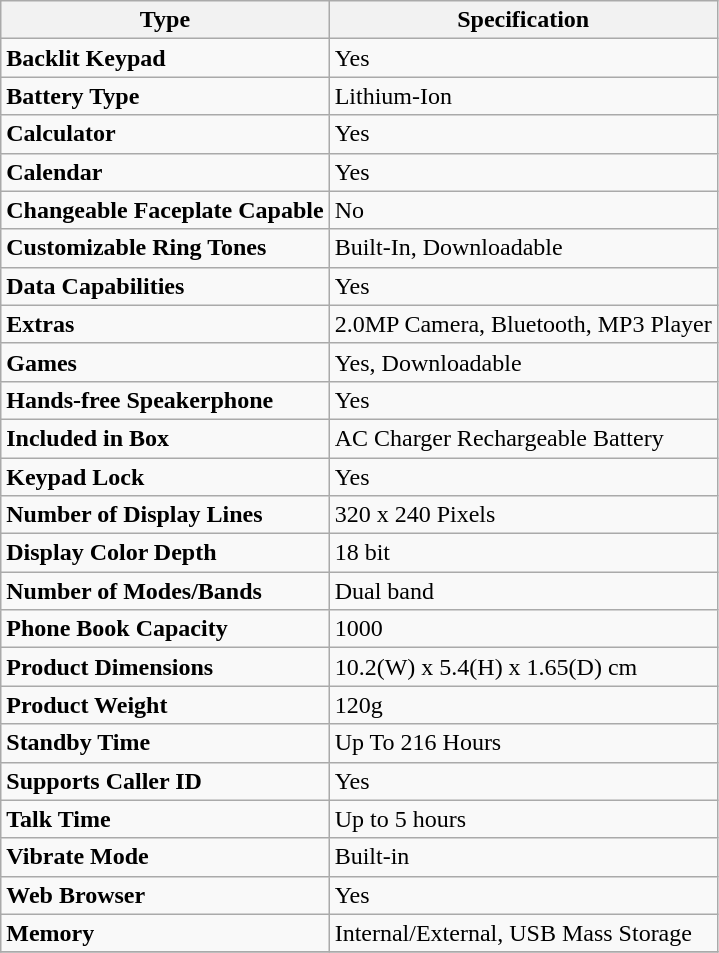<table class="wikitable" border="1">
<tr>
<th>Type</th>
<th>Specification</th>
</tr>
<tr>
<td><strong>Backlit Keypad</strong></td>
<td>Yes</td>
</tr>
<tr>
<td><strong>Battery Type</strong></td>
<td>Lithium-Ion</td>
</tr>
<tr>
<td><strong>Calculator</strong></td>
<td>Yes</td>
</tr>
<tr>
<td><strong>Calendar</strong></td>
<td>Yes</td>
</tr>
<tr>
<td><strong>Changeable Faceplate Capable</strong></td>
<td>No</td>
</tr>
<tr>
<td><strong>Customizable Ring Tones</strong></td>
<td>Built-In, Downloadable</td>
</tr>
<tr>
<td><strong>Data Capabilities</strong></td>
<td>Yes</td>
</tr>
<tr>
<td><strong>Extras</strong></td>
<td>2.0MP Camera, Bluetooth, MP3 Player</td>
</tr>
<tr>
<td><strong>Games</strong></td>
<td>Yes, Downloadable</td>
</tr>
<tr>
<td><strong>Hands-free Speakerphone</strong></td>
<td>Yes</td>
</tr>
<tr>
<td><strong>Included in Box</strong></td>
<td>AC Charger Rechargeable Battery</td>
</tr>
<tr>
<td><strong>Keypad Lock</strong></td>
<td>Yes</td>
</tr>
<tr>
<td><strong>Number of Display Lines</strong></td>
<td>320 x 240 Pixels</td>
</tr>
<tr>
<td><strong>Display Color Depth</strong></td>
<td>18 bit</td>
</tr>
<tr>
<td><strong>Number of Modes/Bands</strong></td>
<td>Dual band</td>
</tr>
<tr>
<td><strong>Phone Book Capacity</strong></td>
<td>1000</td>
</tr>
<tr>
<td><strong>Product Dimensions</strong></td>
<td>10.2(W) x 5.4(H) x 1.65(D) cm</td>
</tr>
<tr>
<td><strong>Product Weight</strong></td>
<td>120g</td>
</tr>
<tr>
<td><strong>Standby Time</strong></td>
<td>Up To 216 Hours</td>
</tr>
<tr>
<td><strong>Supports Caller ID</strong></td>
<td>Yes</td>
</tr>
<tr>
<td><strong>Talk Time</strong></td>
<td>Up to 5 hours</td>
</tr>
<tr>
<td><strong>Vibrate Mode</strong></td>
<td>Built-in</td>
</tr>
<tr>
<td><strong>Web Browser</strong></td>
<td>Yes</td>
</tr>
<tr>
<td><strong>Memory</strong></td>
<td>Internal/External, USB Mass Storage</td>
</tr>
<tr>
</tr>
</table>
